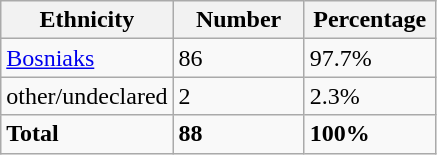<table class="wikitable">
<tr>
<th width="100px">Ethnicity</th>
<th width="80px">Number</th>
<th width="80px">Percentage</th>
</tr>
<tr>
<td><a href='#'>Bosniaks</a></td>
<td>86</td>
<td>97.7%</td>
</tr>
<tr>
<td>other/undeclared</td>
<td>2</td>
<td>2.3%</td>
</tr>
<tr>
<td><strong>Total</strong></td>
<td><strong>88</strong></td>
<td><strong>100%</strong></td>
</tr>
</table>
